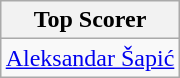<table class=wikitable style="text-align:center; margin:auto">
<tr>
<th>Top Scorer</th>
</tr>
<tr>
<td> <a href='#'>Aleksandar Šapić</a></td>
</tr>
</table>
